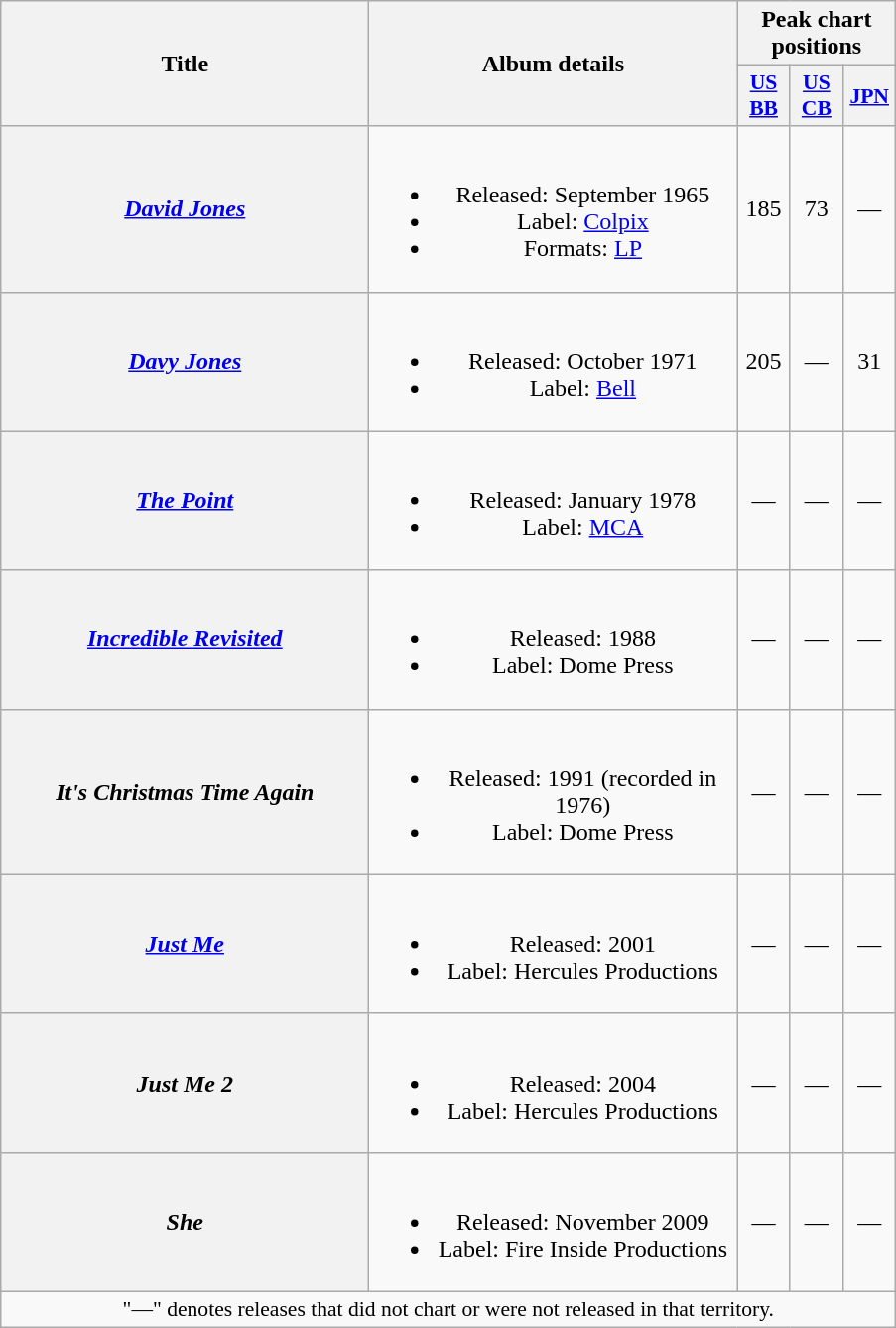<table class="wikitable plainrowheaders" style="text-align:center;">
<tr>
<th rowspan="2" scope="col" style="width:15em;">Title</th>
<th rowspan="2" scope="col" style="width:15em;">Album details</th>
<th colspan="3">Peak chart positions</th>
</tr>
<tr>
<th scope="col" style="width:2em;font-size:90%;"><a href='#'>US BB</a><br></th>
<th scope="col" style="width:2em;font-size:90%;"><a href='#'>US CB</a><br></th>
<th scope="col" style="width:2em;font-size:90%;"><a href='#'>JPN</a><br></th>
</tr>
<tr>
<th scope="row"><em><a href='#'>David Jones</a></em></th>
<td><br><ul><li>Released: September 1965</li><li>Label: <a href='#'>Colpix</a></li><li>Formats: <a href='#'>LP</a></li></ul></td>
<td>185</td>
<td>73</td>
<td>—</td>
</tr>
<tr>
<th scope="row"><em><a href='#'>Davy Jones</a></em></th>
<td><br><ul><li>Released: October 1971</li><li>Label: <a href='#'>Bell</a></li></ul></td>
<td>205</td>
<td>—</td>
<td>31</td>
</tr>
<tr>
<th scope="row"><em><a href='#'>The Point</a></em></th>
<td><br><ul><li>Released: January 1978</li><li>Label: <a href='#'>MCA</a></li></ul></td>
<td>—</td>
<td>—</td>
<td>—</td>
</tr>
<tr>
<th scope="row"><em><a href='#'>Incredible Revisited</a></em></th>
<td><br><ul><li>Released: 1988</li><li>Label: Dome Press</li></ul></td>
<td>—</td>
<td>—</td>
<td>—</td>
</tr>
<tr>
<th scope="row"><em>It's Christmas Time Again</em></th>
<td><br><ul><li>Released: 1991 (recorded in 1976)</li><li>Label: Dome Press</li></ul></td>
<td>—</td>
<td>—</td>
<td>—</td>
</tr>
<tr>
<th scope="row"><em><a href='#'>Just Me</a></em></th>
<td><br><ul><li>Released: 2001</li><li>Label: Hercules Productions</li></ul></td>
<td>—</td>
<td>—</td>
<td>—</td>
</tr>
<tr>
<th scope="row"><em>Just Me 2</em></th>
<td><br><ul><li>Released: 2004</li><li>Label: Hercules Productions</li></ul></td>
<td>—</td>
<td>—</td>
<td>—</td>
</tr>
<tr>
<th scope="row"><em>She</em></th>
<td><br><ul><li>Released: November 2009</li><li>Label: Fire Inside Productions</li></ul></td>
<td>—</td>
<td>—</td>
<td>—</td>
</tr>
<tr>
<td colspan="5" style="font-size:90%">"—" denotes releases that did not chart or were not released in that territory.</td>
</tr>
</table>
